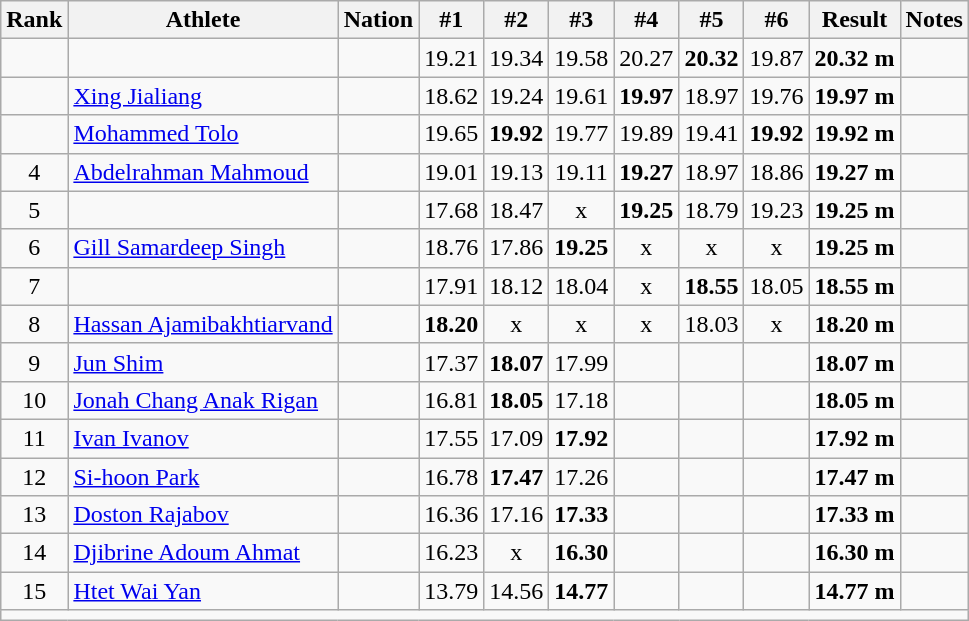<table class="wikitable sortable" style="text-align:center;">
<tr>
<th scope="col" style="width: 10px;">Rank</th>
<th scope="col">Athlete</th>
<th scope="col">Nation</th>
<th scope="col">#1</th>
<th scope="col">#2</th>
<th scope="col">#3</th>
<th scope="col">#4</th>
<th scope="col">#5</th>
<th scope="col">#6</th>
<th scope="col">Result</th>
<th scope="col">Notes</th>
</tr>
<tr>
<td></td>
<td align="left"></td>
<td align="left"></td>
<td>19.21</td>
<td>19.34</td>
<td>19.58</td>
<td>20.27</td>
<td><strong>20.32</strong></td>
<td>19.87</td>
<td><strong>20.32 m</strong></td>
<td></td>
</tr>
<tr>
<td></td>
<td align="left"><a href='#'>Xing Jialiang</a></td>
<td align="left"></td>
<td>18.62</td>
<td>19.24</td>
<td>19.61</td>
<td><strong>19.97</strong></td>
<td>18.97</td>
<td>19.76</td>
<td><strong>19.97 m</strong></td>
<td></td>
</tr>
<tr>
<td></td>
<td align="left"><a href='#'>Mohammed Tolo</a></td>
<td align="left"></td>
<td>19.65</td>
<td><strong>19.92</strong></td>
<td>19.77</td>
<td>19.89</td>
<td>19.41</td>
<td><strong>19.92</strong></td>
<td><strong>19.92 m</strong></td>
<td></td>
</tr>
<tr>
<td>4</td>
<td align="left"><a href='#'>Abdelrahman Mahmoud</a></td>
<td align="left"></td>
<td>19.01</td>
<td>19.13</td>
<td>19.11</td>
<td><strong>19.27</strong></td>
<td>18.97</td>
<td>18.86</td>
<td><strong>19.27 m</strong></td>
<td></td>
</tr>
<tr>
<td>5</td>
<td align=left></td>
<td align=left></td>
<td>17.68</td>
<td>18.47</td>
<td>x</td>
<td><strong>19.25</strong></td>
<td>18.79</td>
<td>19.23</td>
<td><strong>19.25 m</strong></td>
<td></td>
</tr>
<tr>
<td>6</td>
<td align="left"><a href='#'>Gill Samardeep Singh</a></td>
<td align="left"></td>
<td>18.76</td>
<td>17.86</td>
<td><strong>19.25</strong></td>
<td>x</td>
<td>x</td>
<td>x</td>
<td><strong>19.25 m</strong></td>
<td></td>
</tr>
<tr>
<td>7</td>
<td align="left"></td>
<td align="left"></td>
<td>17.91</td>
<td>18.12</td>
<td>18.04</td>
<td>x</td>
<td><strong>18.55</strong></td>
<td>18.05</td>
<td><strong>18.55 m</strong></td>
<td></td>
</tr>
<tr>
<td>8</td>
<td align="left"><a href='#'>Hassan Ajamibakhtiarvand</a></td>
<td align="left"></td>
<td><strong>18.20</strong></td>
<td>x</td>
<td>x</td>
<td>x</td>
<td>18.03</td>
<td>x</td>
<td><strong>18.20 m</strong></td>
<td></td>
</tr>
<tr>
<td>9</td>
<td align="left"><a href='#'>Jun Shim</a></td>
<td align="left"></td>
<td>17.37</td>
<td><strong>18.07</strong></td>
<td>17.99</td>
<td></td>
<td></td>
<td></td>
<td><strong>18.07 m</strong></td>
<td></td>
</tr>
<tr>
<td>10</td>
<td align="left"><a href='#'>Jonah Chang Anak Rigan</a></td>
<td align="left"></td>
<td>16.81</td>
<td><strong>18.05</strong></td>
<td>17.18</td>
<td></td>
<td></td>
<td></td>
<td><strong>18.05 m</strong></td>
<td></td>
</tr>
<tr>
<td>11</td>
<td align="left"><a href='#'>Ivan Ivanov</a></td>
<td align="left"></td>
<td>17.55</td>
<td>17.09</td>
<td><strong>17.92</strong></td>
<td></td>
<td></td>
<td></td>
<td><strong>17.92 m</strong></td>
<td></td>
</tr>
<tr>
<td>12</td>
<td align="left"><a href='#'>Si-hoon Park</a></td>
<td align="left"></td>
<td>16.78</td>
<td><strong>17.47</strong></td>
<td>17.26</td>
<td></td>
<td></td>
<td></td>
<td><strong>17.47 m</strong></td>
<td></td>
</tr>
<tr>
<td>13</td>
<td align="left"><a href='#'>Doston Rajabov</a></td>
<td align="left"></td>
<td>16.36</td>
<td>17.16</td>
<td><strong>17.33</strong></td>
<td></td>
<td></td>
<td></td>
<td><strong>17.33 m</strong></td>
<td></td>
</tr>
<tr>
<td>14</td>
<td align="left"><a href='#'>Djibrine Adoum Ahmat</a></td>
<td align="left"></td>
<td>16.23</td>
<td>x</td>
<td><strong>16.30</strong></td>
<td></td>
<td></td>
<td></td>
<td><strong>16.30 m</strong></td>
<td></td>
</tr>
<tr>
<td>15</td>
<td align="left"><a href='#'>Htet Wai Yan</a></td>
<td align="left"></td>
<td>13.79</td>
<td>14.56</td>
<td><strong>14.77</strong></td>
<td></td>
<td></td>
<td></td>
<td><strong>14.77 m</strong></td>
<td></td>
</tr>
<tr class="sortbottom">
<td colspan="11"></td>
</tr>
</table>
